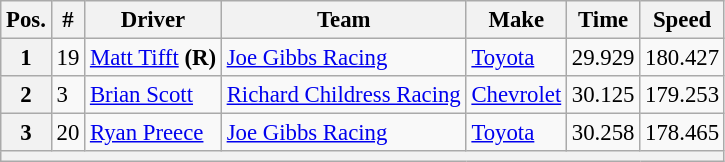<table class="wikitable" style="font-size:95%">
<tr>
<th>Pos.</th>
<th>#</th>
<th>Driver</th>
<th>Team</th>
<th>Make</th>
<th>Time</th>
<th>Speed</th>
</tr>
<tr>
<th>1</th>
<td>19</td>
<td><a href='#'>Matt Tifft</a> <strong>(R)</strong></td>
<td><a href='#'>Joe Gibbs Racing</a></td>
<td><a href='#'>Toyota</a></td>
<td>29.929</td>
<td>180.427</td>
</tr>
<tr>
<th>2</th>
<td>3</td>
<td><a href='#'>Brian Scott</a></td>
<td><a href='#'>Richard Childress Racing</a></td>
<td><a href='#'>Chevrolet</a></td>
<td>30.125</td>
<td>179.253</td>
</tr>
<tr>
<th>3</th>
<td>20</td>
<td><a href='#'>Ryan Preece</a></td>
<td><a href='#'>Joe Gibbs Racing</a></td>
<td><a href='#'>Toyota</a></td>
<td>30.258</td>
<td>178.465</td>
</tr>
<tr>
<th colspan="7"></th>
</tr>
</table>
